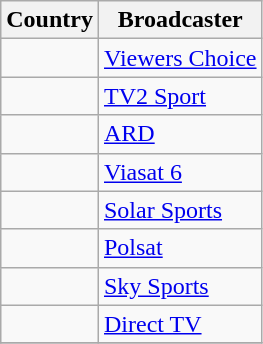<table class="wikitable">
<tr>
<th align=center>Country</th>
<th align=center>Broadcaster</th>
</tr>
<tr>
<td></td>
<td><a href='#'>Viewers Choice</a></td>
</tr>
<tr>
<td></td>
<td><a href='#'>TV2 Sport</a></td>
</tr>
<tr>
<td></td>
<td><a href='#'>ARD</a></td>
</tr>
<tr>
<td></td>
<td><a href='#'>Viasat 6</a></td>
</tr>
<tr>
<td></td>
<td><a href='#'>Solar Sports</a></td>
</tr>
<tr>
<td></td>
<td><a href='#'>Polsat</a></td>
</tr>
<tr>
<td></td>
<td><a href='#'>Sky Sports</a></td>
</tr>
<tr>
<td></td>
<td><a href='#'>Direct TV</a></td>
</tr>
<tr>
</tr>
</table>
